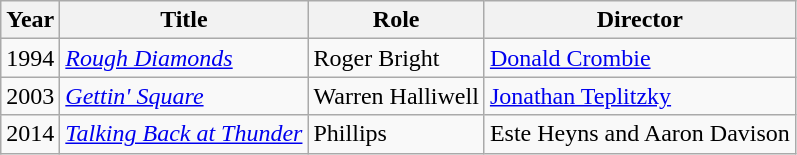<table class="wikitable">
<tr>
<th>Year</th>
<th>Title</th>
<th>Role</th>
<th>Director</th>
</tr>
<tr>
<td>1994</td>
<td><em><a href='#'>Rough Diamonds</a></em></td>
<td>Roger Bright</td>
<td><a href='#'>Donald Crombie</a></td>
</tr>
<tr>
<td>2003</td>
<td><em><a href='#'>Gettin' Square</a></em></td>
<td>Warren Halliwell</td>
<td><a href='#'>Jonathan Teplitzky</a></td>
</tr>
<tr>
<td>2014</td>
<td><em><a href='#'>Talking Back at Thunder</a></em></td>
<td>Phillips</td>
<td>Este Heyns and Aaron Davison</td>
</tr>
</table>
